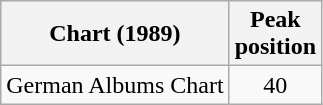<table class="wikitable sortable">
<tr>
<th>Chart (1989)</th>
<th>Peak<br>position</th>
</tr>
<tr>
<td align="left">German Albums Chart</td>
<td style="text-align:center;">40</td>
</tr>
</table>
